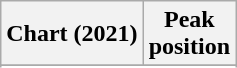<table class="wikitable sortable plainrowheaders" style="text-align:center">
<tr>
<th scope="col">Chart (2021)</th>
<th scope="col">Peak<br>position</th>
</tr>
<tr>
</tr>
<tr>
</tr>
</table>
